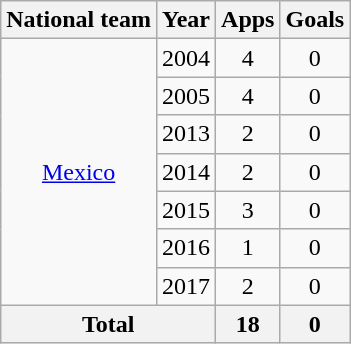<table class="wikitable" style="text-align: center;">
<tr>
<th>National team</th>
<th>Year</th>
<th>Apps</th>
<th>Goals</th>
</tr>
<tr>
<td rowspan="7" valign="center"><a href='#'>Mexico</a></td>
<td>2004</td>
<td>4</td>
<td>0</td>
</tr>
<tr>
<td>2005</td>
<td>4</td>
<td>0</td>
</tr>
<tr>
<td>2013</td>
<td>2</td>
<td>0</td>
</tr>
<tr>
<td>2014</td>
<td>2</td>
<td>0</td>
</tr>
<tr>
<td>2015</td>
<td>3</td>
<td>0</td>
</tr>
<tr>
<td>2016</td>
<td>1</td>
<td>0</td>
</tr>
<tr>
<td>2017</td>
<td>2</td>
<td>0</td>
</tr>
<tr>
<th colspan="2">Total</th>
<th>18</th>
<th>0</th>
</tr>
</table>
